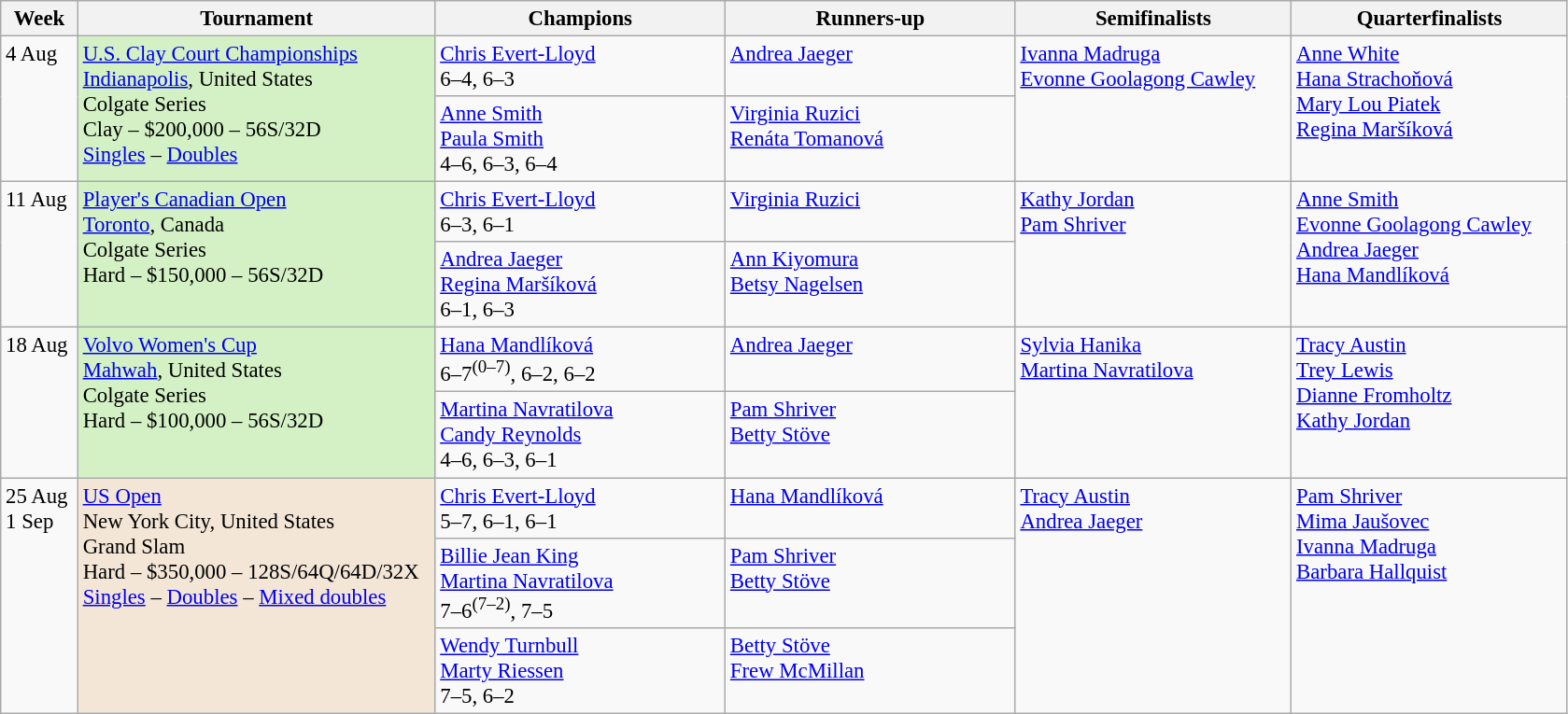<table class=wikitable style=font-size:95%>
<tr>
<th style="width:48px;">Week</th>
<th style="width:248px;">Tournament</th>
<th style="width:200px;">Champions</th>
<th style="width:200px;">Runners-up</th>
<th style="width:190px;">Semifinalists</th>
<th style="width:190px;">Quarterfinalists</th>
</tr>
<tr valign="top">
<td rowspan=2>4 Aug</td>
<td rowspan=2 bgcolor=#D4F1C5><a href='#'>U.S. Clay Court Championships</a><br> <a href='#'>Indianapolis</a>, United States<br>Colgate Series<br>Clay – $200,000 – 56S/32D <br><a href='#'>Singles</a> – <a href='#'>Doubles</a></td>
<td> <a href='#'>Chris Evert-Lloyd</a><br>6–4, 6–3</td>
<td> <a href='#'>Andrea Jaeger</a></td>
<td rowspan=2> <a href='#'>Ivanna Madruga</a> <br> <a href='#'>Evonne Goolagong Cawley</a></td>
<td rowspan=2> <a href='#'>Anne White</a><br> <a href='#'>Hana Strachoňová</a><br>  <a href='#'>Mary Lou Piatek</a><br> <a href='#'>Regina Maršíková</a></td>
</tr>
<tr valign="top">
<td> <a href='#'>Anne Smith</a><br> <a href='#'>Paula Smith</a><br> 4–6, 6–3, 6–4</td>
<td> <a href='#'>Virginia Ruzici</a><br> <a href='#'>Renáta Tomanová</a></td>
</tr>
<tr valign="top">
<td rowspan=2>11 Aug</td>
<td rowspan=2 bgcolor=#D4F1C5><a href='#'>Player's Canadian Open</a><br> <a href='#'>Toronto</a>, Canada<br>Colgate Series<br>Hard – $150,000 – 56S/32D</td>
<td> <a href='#'>Chris Evert-Lloyd</a><br>6–3, 6–1</td>
<td> <a href='#'>Virginia Ruzici</a></td>
<td rowspan=2> <a href='#'>Kathy Jordan</a> <br> <a href='#'>Pam Shriver</a></td>
<td rowspan=2> <a href='#'>Anne Smith</a><br> <a href='#'>Evonne Goolagong Cawley</a><br>  <a href='#'>Andrea Jaeger</a><br> <a href='#'>Hana Mandlíková</a></td>
</tr>
<tr valign="top">
<td> <a href='#'>Andrea Jaeger</a><br> <a href='#'>Regina Maršíková</a><br> 6–1, 6–3</td>
<td> <a href='#'>Ann Kiyomura</a><br> <a href='#'>Betsy Nagelsen</a></td>
</tr>
<tr valign=top>
<td rowspan=2>18 Aug</td>
<td rowspan=2 bgcolor=#D4F1C5><a href='#'>Volvo Women's Cup</a><br> <a href='#'>Mahwah</a>, United States<br>Colgate Series<br>Hard – $100,000 – 56S/32D</td>
<td> <a href='#'>Hana Mandlíková</a><br>6–7<sup>(0–7)</sup>, 6–2, 6–2</td>
<td> <a href='#'>Andrea Jaeger</a></td>
<td rowspan=2>  <a href='#'>Sylvia Hanika</a><br> <a href='#'>Martina Navratilova</a></td>
<td rowspan=2> <a href='#'>Tracy Austin</a><br> <a href='#'>Trey Lewis</a><br>  <a href='#'>Dianne Fromholtz</a><br> <a href='#'>Kathy Jordan</a></td>
</tr>
<tr valign="top">
<td> <a href='#'>Martina Navratilova</a><br> <a href='#'>Candy Reynolds</a><br> 4–6, 6–3, 6–1</td>
<td> <a href='#'>Pam Shriver</a><br> <a href='#'>Betty Stöve</a></td>
</tr>
<tr valign=top>
<td rowspan=3>25 Aug<br>1 Sep</td>
<td rowspan=3 style="background:#F3E6D7;"><a href='#'>US Open</a><br> New York City, United States<br>Grand Slam<br>Hard – $350,000 – 128S/64Q/64D/32X <br><a href='#'>Singles</a> – <a href='#'>Doubles</a> – <a href='#'>Mixed doubles</a></td>
<td> <a href='#'>Chris Evert-Lloyd</a> <br>5–7, 6–1, 6–1</td>
<td> <a href='#'>Hana Mandlíková</a></td>
<td rowspan=3> <a href='#'>Tracy Austin</a> <br> <a href='#'>Andrea Jaeger</a> <br></td>
<td rowspan=3> <a href='#'>Pam Shriver</a> <br> <a href='#'>Mima Jaušovec</a><br>  <a href='#'>Ivanna Madruga</a><br> <a href='#'>Barbara Hallquist</a></td>
</tr>
<tr valign="top">
<td> <a href='#'>Billie Jean King</a><br> <a href='#'>Martina Navratilova</a> <br> 7–6<sup>(7–2)</sup>, 7–5</td>
<td> <a href='#'>Pam Shriver</a><br> <a href='#'>Betty Stöve</a></td>
</tr>
<tr valign="top">
<td> <a href='#'>Wendy Turnbull</a><br> <a href='#'>Marty Riessen</a> <br> 7–5, 6–2</td>
<td> <a href='#'>Betty Stöve</a><br>  <a href='#'>Frew McMillan</a></td>
</tr>
</table>
